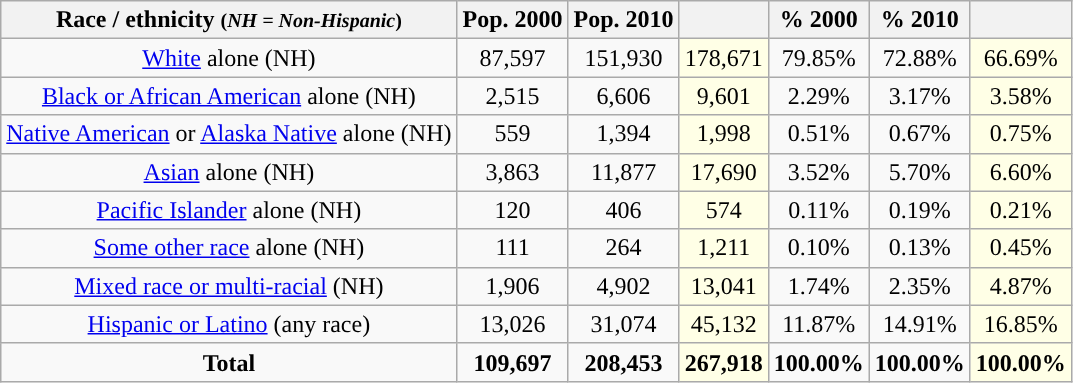<table class="wikitable" style="text-align:center;">
<tr>
<th>Race / ethnicity <small>(<em>NH = Non-Hispanic</em>)</small></th>
<th>Pop. 2000</th>
<th>Pop. 2010</th>
<th></th>
<th>% 2000</th>
<th>% 2010</th>
<th></th>
</tr>
<tr>
<td><a href='#'>White</a> alone (NH)</td>
<td>87,597</td>
<td>151,930</td>
<td style='background: #ffffe6;'>178,671</td>
<td>79.85%</td>
<td>72.88%</td>
<td style='background: #ffffe6;'>66.69%</td>
</tr>
<tr>
<td><a href='#'>Black or African American</a> alone (NH)</td>
<td>2,515</td>
<td>6,606</td>
<td style='background: #ffffe6;'>9,601</td>
<td>2.29%</td>
<td>3.17%</td>
<td style='background: #ffffe6;'>3.58%</td>
</tr>
<tr>
<td><a href='#'>Native American</a> or <a href='#'>Alaska Native</a> alone (NH)</td>
<td>559</td>
<td>1,394</td>
<td style='background: #ffffe6;'>1,998</td>
<td>0.51%</td>
<td>0.67%</td>
<td style='background: #ffffe6;'>0.75%</td>
</tr>
<tr>
<td><a href='#'>Asian</a> alone (NH)</td>
<td>3,863</td>
<td>11,877</td>
<td style='background: #ffffe6;'>17,690</td>
<td>3.52%</td>
<td>5.70%</td>
<td style='background: #ffffe6;'>6.60%</td>
</tr>
<tr>
<td><a href='#'>Pacific Islander</a> alone (NH)</td>
<td>120</td>
<td>406</td>
<td style='background: #ffffe6;'>574</td>
<td>0.11%</td>
<td>0.19%</td>
<td style='background: #ffffe6;'>0.21%</td>
</tr>
<tr>
<td><a href='#'>Some other race</a> alone (NH)</td>
<td>111</td>
<td>264</td>
<td style='background: #ffffe6;'>1,211</td>
<td>0.10%</td>
<td>0.13%</td>
<td style='background: #ffffe6;'>0.45%</td>
</tr>
<tr>
<td><a href='#'>Mixed race or multi-racial</a> (NH)</td>
<td>1,906</td>
<td>4,902</td>
<td style='background: #ffffe6;'>13,041</td>
<td>1.74%</td>
<td>2.35%</td>
<td style='background: #ffffe6;'>4.87%</td>
</tr>
<tr>
<td><a href='#'>Hispanic or Latino</a> (any race)</td>
<td>13,026</td>
<td>31,074</td>
<td style='background: #ffffe6;'>45,132</td>
<td>11.87%</td>
<td>14.91%</td>
<td style='background: #ffffe6;'>16.85%</td>
</tr>
<tr>
<td><strong>Total</strong></td>
<td><strong>109,697</strong></td>
<td><strong>208,453</strong></td>
<td style='background: #ffffe6;'><strong>267,918</strong></td>
<td><strong>100.00%</strong></td>
<td><strong>100.00%</strong></td>
<td style='background: #ffffe6;'><strong>100.00%</strong></td>
</tr>
</table>
